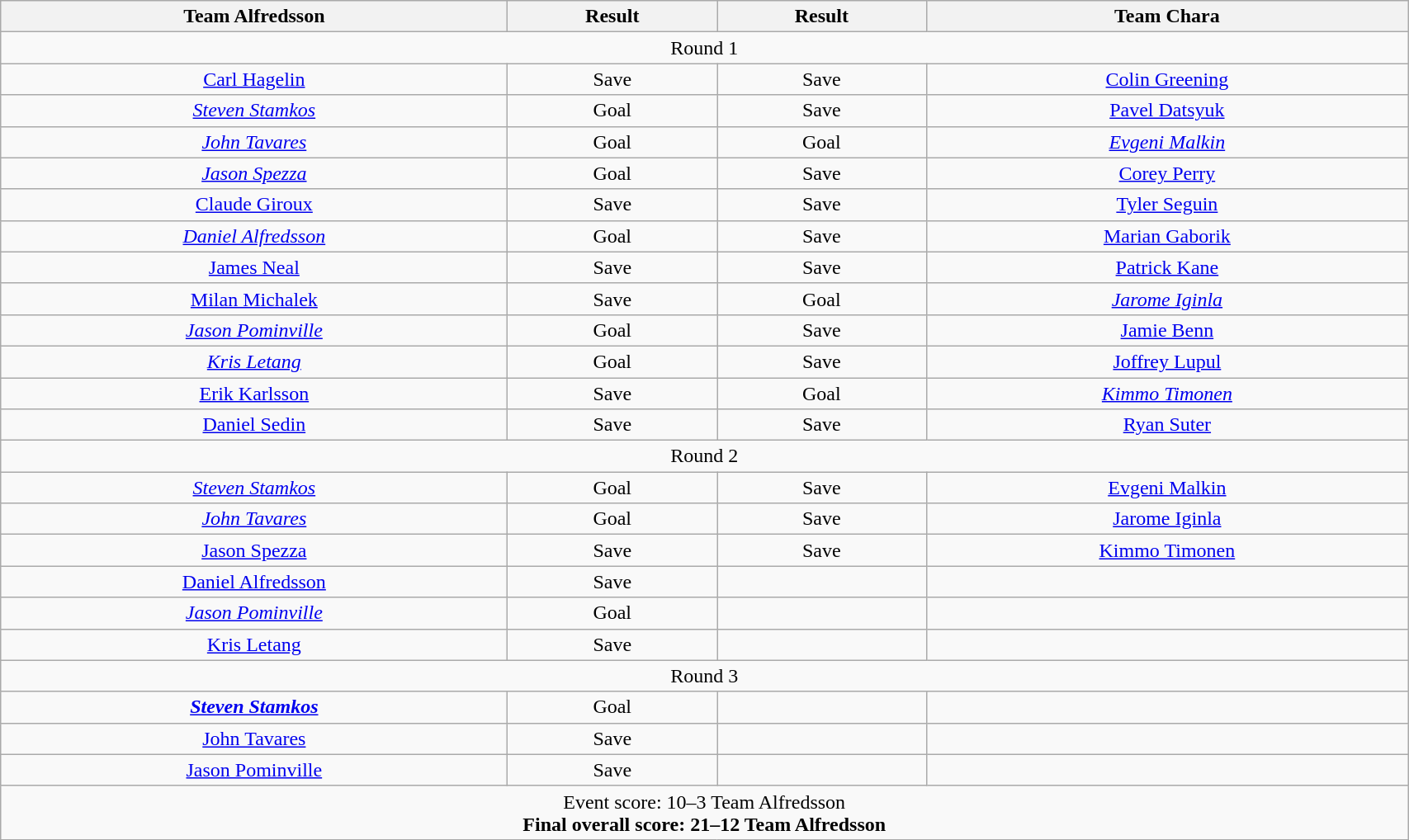<table width="90%" class="wikitable">
<tr align="center">
<th>Team Alfredsson</th>
<th>Result</th>
<th>Result</th>
<th>Team Chara</th>
</tr>
<tr align="center">
<td colspan="4">Round 1</td>
</tr>
<tr align="center">
<td><a href='#'>Carl Hagelin</a></td>
<td>Save</td>
<td>Save</td>
<td><a href='#'>Colin Greening</a></td>
</tr>
<tr align="center">
<td><em><a href='#'>Steven Stamkos</a></em></td>
<td>Goal</td>
<td>Save</td>
<td><a href='#'>Pavel Datsyuk</a></td>
</tr>
<tr align="center">
<td><em><a href='#'>John Tavares</a></em></td>
<td>Goal</td>
<td>Goal</td>
<td><em><a href='#'>Evgeni Malkin</a></em></td>
</tr>
<tr align="center">
<td><em><a href='#'>Jason Spezza</a></em></td>
<td>Goal</td>
<td>Save</td>
<td><a href='#'>Corey Perry</a></td>
</tr>
<tr align="center">
<td><a href='#'>Claude Giroux</a></td>
<td>Save</td>
<td>Save</td>
<td><a href='#'>Tyler Seguin</a></td>
</tr>
<tr align="center">
<td><em><a href='#'>Daniel Alfredsson</a></em></td>
<td>Goal</td>
<td>Save</td>
<td><a href='#'>Marian Gaborik</a></td>
</tr>
<tr align="center">
<td><a href='#'>James Neal</a></td>
<td>Save</td>
<td>Save</td>
<td><a href='#'>Patrick Kane</a></td>
</tr>
<tr align="center">
<td><a href='#'>Milan Michalek</a></td>
<td>Save</td>
<td>Goal</td>
<td><em><a href='#'>Jarome Iginla</a></em></td>
</tr>
<tr align="center">
<td><em><a href='#'>Jason Pominville</a></em></td>
<td>Goal</td>
<td>Save</td>
<td><a href='#'>Jamie Benn</a></td>
</tr>
<tr align="center">
<td><em><a href='#'>Kris Letang</a></em></td>
<td>Goal</td>
<td>Save</td>
<td><a href='#'>Joffrey Lupul</a></td>
</tr>
<tr align="center">
<td><a href='#'>Erik Karlsson</a></td>
<td>Save</td>
<td>Goal</td>
<td><em><a href='#'>Kimmo Timonen</a></em></td>
</tr>
<tr align="center">
<td><a href='#'>Daniel Sedin</a></td>
<td>Save</td>
<td>Save</td>
<td><a href='#'>Ryan Suter</a></td>
</tr>
<tr align="center">
<td colspan=4>Round 2</td>
</tr>
<tr align="center">
<td><em><a href='#'>Steven Stamkos</a></em></td>
<td>Goal</td>
<td>Save</td>
<td><a href='#'>Evgeni Malkin</a></td>
</tr>
<tr align="center">
<td><em><a href='#'>John Tavares</a></em></td>
<td>Goal</td>
<td>Save</td>
<td><a href='#'>Jarome Iginla</a></td>
</tr>
<tr align="center">
<td><a href='#'>Jason Spezza</a></td>
<td>Save</td>
<td>Save</td>
<td><a href='#'>Kimmo Timonen</a></td>
</tr>
<tr align="center">
<td><a href='#'>Daniel Alfredsson</a></td>
<td>Save</td>
<td></td>
<td></td>
</tr>
<tr align="center">
<td><em><a href='#'>Jason Pominville</a></em></td>
<td>Goal</td>
<td></td>
<td></td>
</tr>
<tr align="center">
<td><a href='#'>Kris Letang</a></td>
<td>Save</td>
<td></td>
<td></td>
</tr>
<tr align="center">
<td colspan=4>Round 3</td>
</tr>
<tr align="center">
<td><strong><em><a href='#'>Steven Stamkos</a></em></strong></td>
<td>Goal</td>
<td></td>
<td></td>
</tr>
<tr align="center">
<td><a href='#'>John Tavares</a></td>
<td>Save</td>
<td></td>
<td></td>
</tr>
<tr align="center">
<td><a href='#'>Jason Pominville</a></td>
<td>Save</td>
<td></td>
<td></td>
</tr>
<tr align="center">
<td colspan="4">Event score: 10–3 Team Alfredsson<br><strong>Final overall score: 21–12 Team Alfredsson</strong></td>
</tr>
</table>
